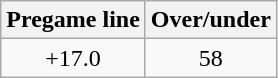<table class="wikitable" style="margin-left: auto; margin-right: auto; border: none; display: inline-table;">
<tr align="center">
<th style=>Pregame line</th>
<th style=>Over/under</th>
</tr>
<tr align="center">
<td>+17.0</td>
<td>58</td>
</tr>
</table>
